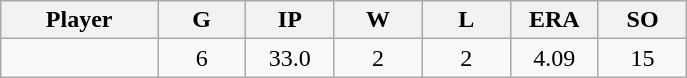<table class="wikitable sortable">
<tr>
<th bgcolor="#DDDDFF" width="16%">Player</th>
<th bgcolor="#DDDDFF" width="9%">G</th>
<th bgcolor="#DDDDFF" width="9%">IP</th>
<th bgcolor="#DDDDFF" width="9%">W</th>
<th bgcolor="#DDDDFF" width="9%">L</th>
<th bgcolor="#DDDDFF" width="9%">ERA</th>
<th bgcolor="#DDDDFF" width="9%">SO</th>
</tr>
<tr align="center">
<td></td>
<td>6</td>
<td>33.0</td>
<td>2</td>
<td>2</td>
<td>4.09</td>
<td>15</td>
</tr>
</table>
